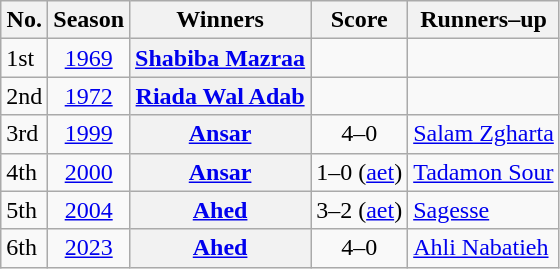<table class="sortable wikitable plainrowheaders">
<tr>
<th scope="col">No.</th>
<th scope="col">Season</th>
<th scope="col">Winners</th>
<th scope="col">Score</th>
<th scope="col">Runners–up</th>
</tr>
<tr>
<td>1st</td>
<td align="center"><a href='#'>1969</a></td>
<th scope="row"><a href='#'>Shabiba Mazraa</a></th>
<td align="center"></td>
<td></td>
</tr>
<tr>
<td>2nd</td>
<td align="center"><a href='#'>1972</a></td>
<th scope="row"><a href='#'>Riada Wal Adab</a></th>
<td align="center"></td>
<td></td>
</tr>
<tr>
<td>3rd</td>
<td align="center"><a href='#'>1999</a></td>
<th scope="row"><a href='#'>Ansar</a></th>
<td align="center">4–0</td>
<td><a href='#'>Salam Zgharta</a></td>
</tr>
<tr>
<td>4th</td>
<td align="center"><a href='#'>2000</a></td>
<th scope="row"><a href='#'>Ansar</a></th>
<td align="center">1–0 (<a href='#'>aet</a>)</td>
<td><a href='#'>Tadamon Sour</a></td>
</tr>
<tr>
<td>5th</td>
<td align="center"><a href='#'>2004</a></td>
<th scope="row"><a href='#'>Ahed</a></th>
<td align="center">3–2 (<a href='#'>aet</a>)</td>
<td><a href='#'>Sagesse</a></td>
</tr>
<tr>
<td>6th</td>
<td align="center"><a href='#'>2023</a></td>
<th scope="row"><a href='#'>Ahed</a></th>
<td align="center">4–0</td>
<td><a href='#'>Ahli Nabatieh</a></td>
</tr>
</table>
